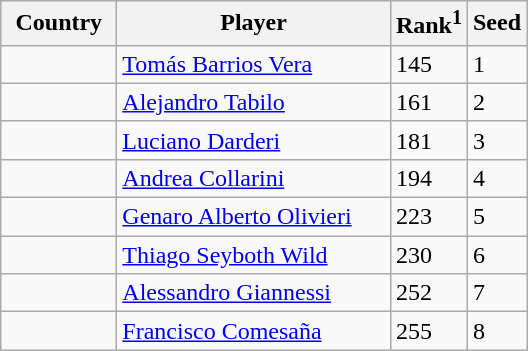<table class="sortable wikitable">
<tr>
<th width="70">Country</th>
<th width="175">Player</th>
<th>Rank<sup>1</sup></th>
<th>Seed</th>
</tr>
<tr>
<td></td>
<td><a href='#'>Tomás Barrios Vera</a></td>
<td>145</td>
<td>1</td>
</tr>
<tr>
<td></td>
<td><a href='#'>Alejandro Tabilo</a></td>
<td>161</td>
<td>2</td>
</tr>
<tr>
<td></td>
<td><a href='#'>Luciano Darderi</a></td>
<td>181</td>
<td>3</td>
</tr>
<tr>
<td></td>
<td><a href='#'>Andrea Collarini</a></td>
<td>194</td>
<td>4</td>
</tr>
<tr>
<td></td>
<td><a href='#'>Genaro Alberto Olivieri</a></td>
<td>223</td>
<td>5</td>
</tr>
<tr>
<td></td>
<td><a href='#'>Thiago Seyboth Wild</a></td>
<td>230</td>
<td>6</td>
</tr>
<tr>
<td></td>
<td><a href='#'>Alessandro Giannessi</a></td>
<td>252</td>
<td>7</td>
</tr>
<tr>
<td></td>
<td><a href='#'>Francisco Comesaña</a></td>
<td>255</td>
<td>8</td>
</tr>
</table>
